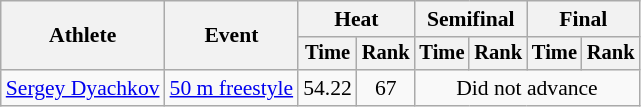<table class=wikitable style="font-size:90%">
<tr>
<th rowspan="2">Athlete</th>
<th rowspan="2">Event</th>
<th colspan="2">Heat</th>
<th colspan="2">Semifinal</th>
<th colspan="2">Final</th>
</tr>
<tr style="font-size:95%">
<th>Time</th>
<th>Rank</th>
<th>Time</th>
<th>Rank</th>
<th>Time</th>
<th>Rank</th>
</tr>
<tr align=center>
<td align=left><a href='#'>Sergey Dyachkov</a></td>
<td align=left><a href='#'>50 m freestyle</a></td>
<td>54.22</td>
<td>67</td>
<td colspan=4>Did not advance</td>
</tr>
</table>
